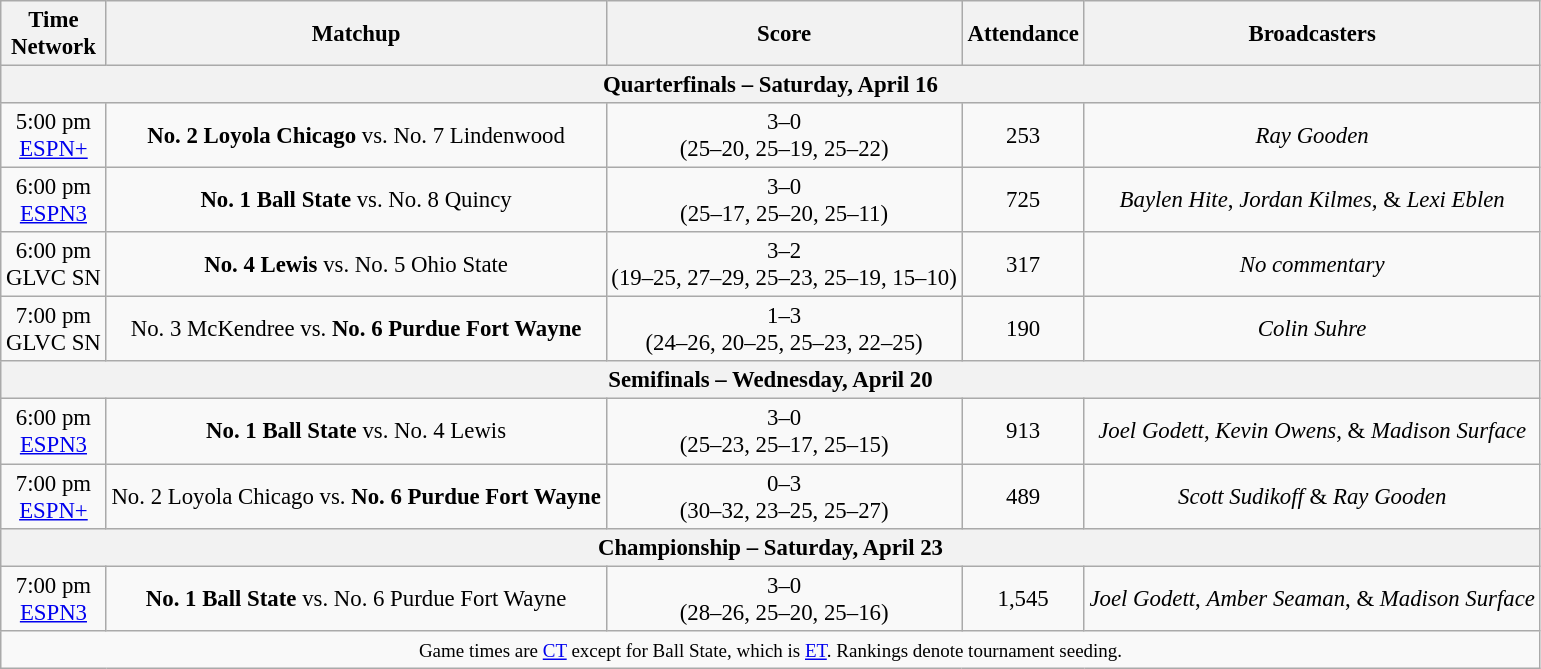<table class="wikitable" style="font-size: 95%;text-align:center">
<tr>
<th>Time<br>Network</th>
<th>Matchup</th>
<th>Score</th>
<th>Attendance</th>
<th>Broadcasters</th>
</tr>
<tr>
<th colspan=5>Quarterfinals – Saturday, April 16</th>
</tr>
<tr>
<td>5:00 pm<br><a href='#'>ESPN+</a></td>
<td><strong>No. 2 Loyola Chicago</strong> vs. No. 7 Lindenwood</td>
<td>3–0<br>(25–20, 25–19, 25–22)</td>
<td>253</td>
<td><em>Ray Gooden</em></td>
</tr>
<tr>
<td>6:00 pm<br><a href='#'>ESPN3</a></td>
<td><strong>No. 1 Ball State</strong> vs. No. 8 Quincy</td>
<td>3–0<br>(25–17, 25–20, 25–11)</td>
<td>725</td>
<td><em>Baylen Hite</em>, <em>Jordan Kilmes</em>, & <em>Lexi Eblen</em></td>
</tr>
<tr>
<td>6:00 pm<br>GLVC SN</td>
<td><strong>No. 4 Lewis</strong> vs. No. 5 Ohio State</td>
<td>3–2<br>(19–25, 27–29, 25–23, 25–19, 15–10)</td>
<td>317</td>
<td><em>No commentary</em></td>
</tr>
<tr>
<td>7:00 pm<br>GLVC SN</td>
<td>No. 3 McKendree vs. <strong>No. 6 Purdue Fort Wayne</strong></td>
<td>1–3<br>(24–26, 20–25, 25–23, 22–25)</td>
<td>190</td>
<td><em>Colin Suhre</em></td>
</tr>
<tr>
<th colspan=5>Semifinals – Wednesday, April 20</th>
</tr>
<tr>
<td>6:00 pm<br><a href='#'>ESPN3</a></td>
<td><strong>No. 1 Ball State</strong> vs. No. 4 Lewis</td>
<td>3–0<br>(25–23, 25–17, 25–15)</td>
<td>913</td>
<td><em>Joel Godett</em>, <em>Kevin Owens</em>, & <em>Madison Surface</em></td>
</tr>
<tr>
<td>7:00 pm<br><a href='#'>ESPN+</a></td>
<td>No. 2 Loyola Chicago vs. <strong>No. 6 Purdue Fort Wayne</strong></td>
<td>0–3<br>(30–32, 23–25, 25–27)</td>
<td>489</td>
<td><em>Scott Sudikoff</em> & <em>Ray Gooden</em></td>
</tr>
<tr>
<th colspan=5>Championship – Saturday, April 23</th>
</tr>
<tr>
<td>7:00 pm<br><a href='#'>ESPN3</a></td>
<td><strong>No. 1 Ball State</strong> vs. No. 6 Purdue Fort Wayne</td>
<td>3–0<br>(28–26, 25–20, 25–16)</td>
<td>1,545</td>
<td><em>Joel Godett</em>, <em>Amber Seaman</em>, & <em>Madison Surface</em></td>
</tr>
<tr>
<td colspan=5><small>Game times are <a href='#'>CT</a> except for Ball State, which is <a href='#'>ET</a>. Rankings denote tournament seeding.</small></td>
</tr>
</table>
